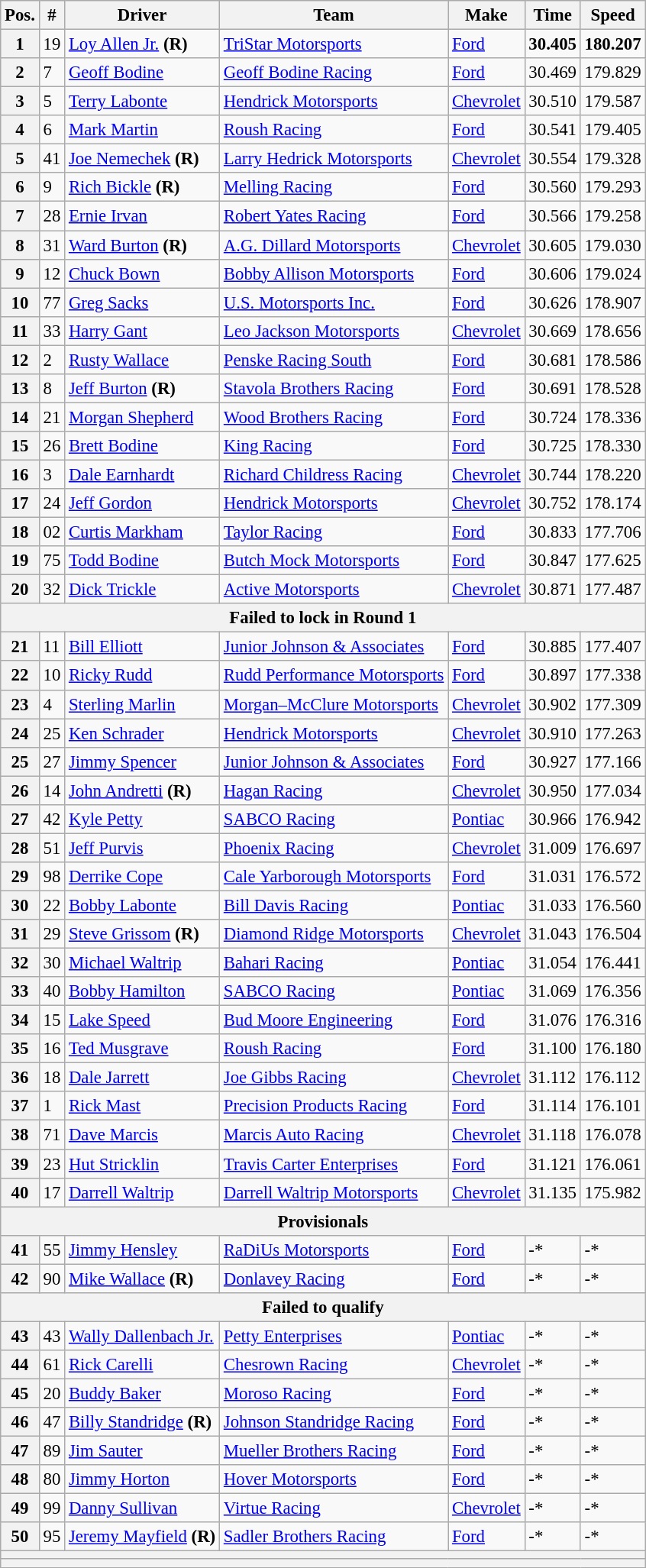<table class="wikitable" style="font-size:95%">
<tr>
<th>Pos.</th>
<th>#</th>
<th>Driver</th>
<th>Team</th>
<th>Make</th>
<th>Time</th>
<th>Speed</th>
</tr>
<tr>
<th>1</th>
<td>19</td>
<td><a href='#'>Loy Allen Jr.</a> <strong>(R)</strong></td>
<td><a href='#'>TriStar Motorsports</a></td>
<td><a href='#'>Ford</a></td>
<td><strong>30.405</strong></td>
<td><strong>180.207</strong></td>
</tr>
<tr>
<th>2</th>
<td>7</td>
<td><a href='#'>Geoff Bodine</a></td>
<td><a href='#'>Geoff Bodine Racing</a></td>
<td><a href='#'>Ford</a></td>
<td>30.469</td>
<td>179.829</td>
</tr>
<tr>
<th>3</th>
<td>5</td>
<td><a href='#'>Terry Labonte</a></td>
<td><a href='#'>Hendrick Motorsports</a></td>
<td><a href='#'>Chevrolet</a></td>
<td>30.510</td>
<td>179.587</td>
</tr>
<tr>
<th>4</th>
<td>6</td>
<td><a href='#'>Mark Martin</a></td>
<td><a href='#'>Roush Racing</a></td>
<td><a href='#'>Ford</a></td>
<td>30.541</td>
<td>179.405</td>
</tr>
<tr>
<th>5</th>
<td>41</td>
<td><a href='#'>Joe Nemechek</a> <strong>(R)</strong></td>
<td><a href='#'>Larry Hedrick Motorsports</a></td>
<td><a href='#'>Chevrolet</a></td>
<td>30.554</td>
<td>179.328</td>
</tr>
<tr>
<th>6</th>
<td>9</td>
<td><a href='#'>Rich Bickle</a> <strong>(R)</strong></td>
<td><a href='#'>Melling Racing</a></td>
<td><a href='#'>Ford</a></td>
<td>30.560</td>
<td>179.293</td>
</tr>
<tr>
<th>7</th>
<td>28</td>
<td><a href='#'>Ernie Irvan</a></td>
<td><a href='#'>Robert Yates Racing</a></td>
<td><a href='#'>Ford</a></td>
<td>30.566</td>
<td>179.258</td>
</tr>
<tr>
<th>8</th>
<td>31</td>
<td><a href='#'>Ward Burton</a> <strong>(R)</strong></td>
<td><a href='#'>A.G. Dillard Motorsports</a></td>
<td><a href='#'>Chevrolet</a></td>
<td>30.605</td>
<td>179.030</td>
</tr>
<tr>
<th>9</th>
<td>12</td>
<td><a href='#'>Chuck Bown</a></td>
<td><a href='#'>Bobby Allison Motorsports</a></td>
<td><a href='#'>Ford</a></td>
<td>30.606</td>
<td>179.024</td>
</tr>
<tr>
<th>10</th>
<td>77</td>
<td><a href='#'>Greg Sacks</a></td>
<td><a href='#'>U.S. Motorsports Inc.</a></td>
<td><a href='#'>Ford</a></td>
<td>30.626</td>
<td>178.907</td>
</tr>
<tr>
<th>11</th>
<td>33</td>
<td><a href='#'>Harry Gant</a></td>
<td><a href='#'>Leo Jackson Motorsports</a></td>
<td><a href='#'>Chevrolet</a></td>
<td>30.669</td>
<td>178.656</td>
</tr>
<tr>
<th>12</th>
<td>2</td>
<td><a href='#'>Rusty Wallace</a></td>
<td><a href='#'>Penske Racing South</a></td>
<td><a href='#'>Ford</a></td>
<td>30.681</td>
<td>178.586</td>
</tr>
<tr>
<th>13</th>
<td>8</td>
<td><a href='#'>Jeff Burton</a> <strong>(R)</strong></td>
<td><a href='#'>Stavola Brothers Racing</a></td>
<td><a href='#'>Ford</a></td>
<td>30.691</td>
<td>178.528</td>
</tr>
<tr>
<th>14</th>
<td>21</td>
<td><a href='#'>Morgan Shepherd</a></td>
<td><a href='#'>Wood Brothers Racing</a></td>
<td><a href='#'>Ford</a></td>
<td>30.724</td>
<td>178.336</td>
</tr>
<tr>
<th>15</th>
<td>26</td>
<td><a href='#'>Brett Bodine</a></td>
<td><a href='#'>King Racing</a></td>
<td><a href='#'>Ford</a></td>
<td>30.725</td>
<td>178.330</td>
</tr>
<tr>
<th>16</th>
<td>3</td>
<td><a href='#'>Dale Earnhardt</a></td>
<td><a href='#'>Richard Childress Racing</a></td>
<td><a href='#'>Chevrolet</a></td>
<td>30.744</td>
<td>178.220</td>
</tr>
<tr>
<th>17</th>
<td>24</td>
<td><a href='#'>Jeff Gordon</a></td>
<td><a href='#'>Hendrick Motorsports</a></td>
<td><a href='#'>Chevrolet</a></td>
<td>30.752</td>
<td>178.174</td>
</tr>
<tr>
<th>18</th>
<td>02</td>
<td><a href='#'>Curtis Markham</a></td>
<td><a href='#'>Taylor Racing</a></td>
<td><a href='#'>Ford</a></td>
<td>30.833</td>
<td>177.706</td>
</tr>
<tr>
<th>19</th>
<td>75</td>
<td><a href='#'>Todd Bodine</a></td>
<td><a href='#'>Butch Mock Motorsports</a></td>
<td><a href='#'>Ford</a></td>
<td>30.847</td>
<td>177.625</td>
</tr>
<tr>
<th>20</th>
<td>32</td>
<td><a href='#'>Dick Trickle</a></td>
<td><a href='#'>Active Motorsports</a></td>
<td><a href='#'>Chevrolet</a></td>
<td>30.871</td>
<td>177.487</td>
</tr>
<tr>
<th colspan="7">Failed to lock in Round 1</th>
</tr>
<tr>
<th>21</th>
<td>11</td>
<td><a href='#'>Bill Elliott</a></td>
<td><a href='#'>Junior Johnson & Associates</a></td>
<td><a href='#'>Ford</a></td>
<td>30.885</td>
<td>177.407</td>
</tr>
<tr>
<th>22</th>
<td>10</td>
<td><a href='#'>Ricky Rudd</a></td>
<td><a href='#'>Rudd Performance Motorsports</a></td>
<td><a href='#'>Ford</a></td>
<td>30.897</td>
<td>177.338</td>
</tr>
<tr>
<th>23</th>
<td>4</td>
<td><a href='#'>Sterling Marlin</a></td>
<td><a href='#'>Morgan–McClure Motorsports</a></td>
<td><a href='#'>Chevrolet</a></td>
<td>30.902</td>
<td>177.309</td>
</tr>
<tr>
<th>24</th>
<td>25</td>
<td><a href='#'>Ken Schrader</a></td>
<td><a href='#'>Hendrick Motorsports</a></td>
<td><a href='#'>Chevrolet</a></td>
<td>30.910</td>
<td>177.263</td>
</tr>
<tr>
<th>25</th>
<td>27</td>
<td><a href='#'>Jimmy Spencer</a></td>
<td><a href='#'>Junior Johnson & Associates</a></td>
<td><a href='#'>Ford</a></td>
<td>30.927</td>
<td>177.166</td>
</tr>
<tr>
<th>26</th>
<td>14</td>
<td><a href='#'>John Andretti</a> <strong>(R)</strong></td>
<td><a href='#'>Hagan Racing</a></td>
<td><a href='#'>Chevrolet</a></td>
<td>30.950</td>
<td>177.034</td>
</tr>
<tr>
<th>27</th>
<td>42</td>
<td><a href='#'>Kyle Petty</a></td>
<td><a href='#'>SABCO Racing</a></td>
<td><a href='#'>Pontiac</a></td>
<td>30.966</td>
<td>176.942</td>
</tr>
<tr>
<th>28</th>
<td>51</td>
<td><a href='#'>Jeff Purvis</a></td>
<td><a href='#'>Phoenix Racing</a></td>
<td><a href='#'>Chevrolet</a></td>
<td>31.009</td>
<td>176.697</td>
</tr>
<tr>
<th>29</th>
<td>98</td>
<td><a href='#'>Derrike Cope</a></td>
<td><a href='#'>Cale Yarborough Motorsports</a></td>
<td><a href='#'>Ford</a></td>
<td>31.031</td>
<td>176.572</td>
</tr>
<tr>
<th>30</th>
<td>22</td>
<td><a href='#'>Bobby Labonte</a></td>
<td><a href='#'>Bill Davis Racing</a></td>
<td><a href='#'>Pontiac</a></td>
<td>31.033</td>
<td>176.560</td>
</tr>
<tr>
<th>31</th>
<td>29</td>
<td><a href='#'>Steve Grissom</a> <strong>(R)</strong></td>
<td><a href='#'>Diamond Ridge Motorsports</a></td>
<td><a href='#'>Chevrolet</a></td>
<td>31.043</td>
<td>176.504</td>
</tr>
<tr>
<th>32</th>
<td>30</td>
<td><a href='#'>Michael Waltrip</a></td>
<td><a href='#'>Bahari Racing</a></td>
<td><a href='#'>Pontiac</a></td>
<td>31.054</td>
<td>176.441</td>
</tr>
<tr>
<th>33</th>
<td>40</td>
<td><a href='#'>Bobby Hamilton</a></td>
<td><a href='#'>SABCO Racing</a></td>
<td><a href='#'>Pontiac</a></td>
<td>31.069</td>
<td>176.356</td>
</tr>
<tr>
<th>34</th>
<td>15</td>
<td><a href='#'>Lake Speed</a></td>
<td><a href='#'>Bud Moore Engineering</a></td>
<td><a href='#'>Ford</a></td>
<td>31.076</td>
<td>176.316</td>
</tr>
<tr>
<th>35</th>
<td>16</td>
<td><a href='#'>Ted Musgrave</a></td>
<td><a href='#'>Roush Racing</a></td>
<td><a href='#'>Ford</a></td>
<td>31.100</td>
<td>176.180</td>
</tr>
<tr>
<th>36</th>
<td>18</td>
<td><a href='#'>Dale Jarrett</a></td>
<td><a href='#'>Joe Gibbs Racing</a></td>
<td><a href='#'>Chevrolet</a></td>
<td>31.112</td>
<td>176.112</td>
</tr>
<tr>
<th>37</th>
<td>1</td>
<td><a href='#'>Rick Mast</a></td>
<td><a href='#'>Precision Products Racing</a></td>
<td><a href='#'>Ford</a></td>
<td>31.114</td>
<td>176.101</td>
</tr>
<tr>
<th>38</th>
<td>71</td>
<td><a href='#'>Dave Marcis</a></td>
<td><a href='#'>Marcis Auto Racing</a></td>
<td><a href='#'>Chevrolet</a></td>
<td>31.118</td>
<td>176.078</td>
</tr>
<tr>
<th>39</th>
<td>23</td>
<td><a href='#'>Hut Stricklin</a></td>
<td><a href='#'>Travis Carter Enterprises</a></td>
<td><a href='#'>Ford</a></td>
<td>31.121</td>
<td>176.061</td>
</tr>
<tr>
<th>40</th>
<td>17</td>
<td><a href='#'>Darrell Waltrip</a></td>
<td><a href='#'>Darrell Waltrip Motorsports</a></td>
<td><a href='#'>Chevrolet</a></td>
<td>31.135</td>
<td>175.982</td>
</tr>
<tr>
<th colspan="7">Provisionals</th>
</tr>
<tr>
<th>41</th>
<td>55</td>
<td><a href='#'>Jimmy Hensley</a></td>
<td><a href='#'>RaDiUs Motorsports</a></td>
<td><a href='#'>Ford</a></td>
<td>-*</td>
<td>-*</td>
</tr>
<tr>
<th>42</th>
<td>90</td>
<td><a href='#'>Mike Wallace</a> <strong>(R)</strong></td>
<td><a href='#'>Donlavey Racing</a></td>
<td><a href='#'>Ford</a></td>
<td>-*</td>
<td>-*</td>
</tr>
<tr>
<th colspan="7">Failed to qualify</th>
</tr>
<tr>
<th>43</th>
<td>43</td>
<td><a href='#'>Wally Dallenbach Jr.</a></td>
<td><a href='#'>Petty Enterprises</a></td>
<td><a href='#'>Pontiac</a></td>
<td>-*</td>
<td>-*</td>
</tr>
<tr>
<th>44</th>
<td>61</td>
<td><a href='#'>Rick Carelli</a></td>
<td><a href='#'>Chesrown Racing</a></td>
<td><a href='#'>Chevrolet</a></td>
<td>-*</td>
<td>-*</td>
</tr>
<tr>
<th>45</th>
<td>20</td>
<td><a href='#'>Buddy Baker</a></td>
<td><a href='#'>Moroso Racing</a></td>
<td><a href='#'>Ford</a></td>
<td>-*</td>
<td>-*</td>
</tr>
<tr>
<th>46</th>
<td>47</td>
<td><a href='#'>Billy Standridge</a> <strong>(R)</strong></td>
<td><a href='#'>Johnson Standridge Racing</a></td>
<td><a href='#'>Ford</a></td>
<td>-*</td>
<td>-*</td>
</tr>
<tr>
<th>47</th>
<td>89</td>
<td><a href='#'>Jim Sauter</a></td>
<td><a href='#'>Mueller Brothers Racing</a></td>
<td><a href='#'>Ford</a></td>
<td>-*</td>
<td>-*</td>
</tr>
<tr>
<th>48</th>
<td>80</td>
<td><a href='#'>Jimmy Horton</a></td>
<td><a href='#'>Hover Motorsports</a></td>
<td><a href='#'>Ford</a></td>
<td>-*</td>
<td>-*</td>
</tr>
<tr>
<th>49</th>
<td>99</td>
<td><a href='#'>Danny Sullivan</a></td>
<td><a href='#'>Virtue Racing</a></td>
<td><a href='#'>Chevrolet</a></td>
<td>-*</td>
<td>-*</td>
</tr>
<tr>
<th>50</th>
<td>95</td>
<td><a href='#'>Jeremy Mayfield</a> <strong>(R)</strong></td>
<td><a href='#'>Sadler Brothers Racing</a></td>
<td><a href='#'>Ford</a></td>
<td>-*</td>
<td>-*</td>
</tr>
<tr>
<th colspan="7"></th>
</tr>
<tr>
<th colspan="7"></th>
</tr>
</table>
